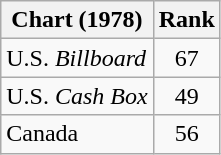<table class="wikitable sortable">
<tr>
<th align="left">Chart (1978)</th>
<th style="text-align:center;">Rank</th>
</tr>
<tr>
<td>U.S. <em>Billboard</em> </td>
<td style="text-align:center;">67</td>
</tr>
<tr>
<td>U.S. <em>Cash Box</em> </td>
<td style="text-align:center;">49</td>
</tr>
<tr>
<td>Canada </td>
<td style="text-align:center;">56</td>
</tr>
</table>
